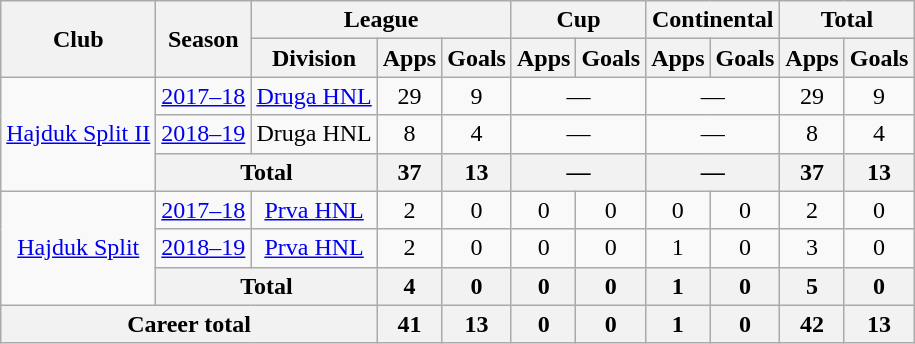<table class="wikitable" style="text-align: center;">
<tr>
<th rowspan="2">Club</th>
<th rowspan="2">Season</th>
<th colspan="3">League</th>
<th colspan="2">Cup</th>
<th colspan="2">Continental</th>
<th colspan="2">Total</th>
</tr>
<tr>
<th>Division</th>
<th>Apps</th>
<th>Goals</th>
<th>Apps</th>
<th>Goals</th>
<th>Apps</th>
<th>Goals</th>
<th>Apps</th>
<th>Goals</th>
</tr>
<tr>
<td rowspan="3"><a href='#'>Hajduk Split II</a></td>
<td><a href='#'>2017–18</a></td>
<td><a href='#'>Druga HNL</a></td>
<td>29</td>
<td>9</td>
<td colspan="2">—</td>
<td colspan="2">—</td>
<td>29</td>
<td>9</td>
</tr>
<tr>
<td><a href='#'>2018–19</a></td>
<td>Druga HNL</td>
<td>8</td>
<td>4</td>
<td colspan="2">—</td>
<td colspan="2">—</td>
<td>8</td>
<td>4</td>
</tr>
<tr>
<th colspan="2">Total</th>
<th>37</th>
<th>13</th>
<th colspan="2">—</th>
<th colspan="2">—</th>
<th>37</th>
<th>13</th>
</tr>
<tr>
<td rowspan="3"><a href='#'>Hajduk Split</a></td>
<td><a href='#'>2017–18</a></td>
<td><a href='#'>Prva HNL</a></td>
<td>2</td>
<td>0</td>
<td>0</td>
<td>0</td>
<td>0</td>
<td>0</td>
<td>2</td>
<td>0</td>
</tr>
<tr>
<td><a href='#'>2018–19</a></td>
<td><a href='#'>Prva HNL</a></td>
<td>2</td>
<td>0</td>
<td>0</td>
<td>0</td>
<td>1</td>
<td>0</td>
<td>3</td>
<td>0</td>
</tr>
<tr>
<th colspan="2">Total</th>
<th>4</th>
<th>0</th>
<th>0</th>
<th>0</th>
<th>1</th>
<th>0</th>
<th>5</th>
<th>0</th>
</tr>
<tr>
<th colspan="3">Career total</th>
<th>41</th>
<th>13</th>
<th>0</th>
<th>0</th>
<th>1</th>
<th>0</th>
<th>42</th>
<th>13</th>
</tr>
</table>
